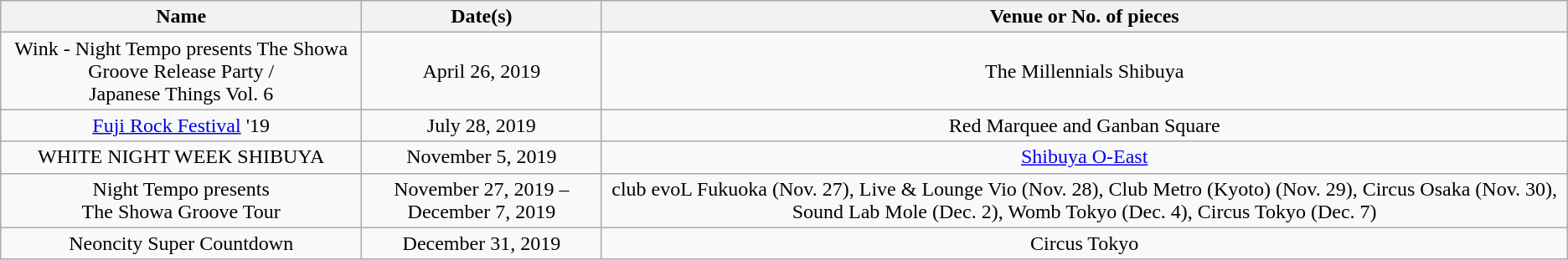<table class="wikitable" style="text-align:center;">
<tr>
<th>Name</th>
<th>Date(s)</th>
<th>Venue or No. of pieces</th>
</tr>
<tr>
<td>Wink - Night Tempo presents The Showa Groove Release Party / <br> Japanese Things Vol. 6</td>
<td>April 26, 2019</td>
<td>The Millennials Shibuya</td>
</tr>
<tr>
<td><a href='#'>Fuji Rock Festival</a> '19</td>
<td>July 28, 2019</td>
<td>Red Marquee and Ganban Square</td>
</tr>
<tr>
<td>WHITE NIGHT WEEK SHIBUYA</td>
<td>November 5, 2019</td>
<td><a href='#'>Shibuya O-East</a></td>
</tr>
<tr>
<td>Night Tempo presents <br> The Showa Groove Tour</td>
<td>November 27, 2019 – December 7, 2019</td>
<td>club evoL Fukuoka (Nov. 27), Live & Lounge Vio (Nov. 28), Club Metro (Kyoto) (Nov. 29), Circus Osaka (Nov. 30), Sound Lab Mole (Dec. 2), Womb Tokyo (Dec. 4), Circus Tokyo (Dec. 7)</td>
</tr>
<tr>
<td>Neoncity Super Countdown</td>
<td>December 31, 2019</td>
<td>Circus Tokyo</td>
</tr>
</table>
